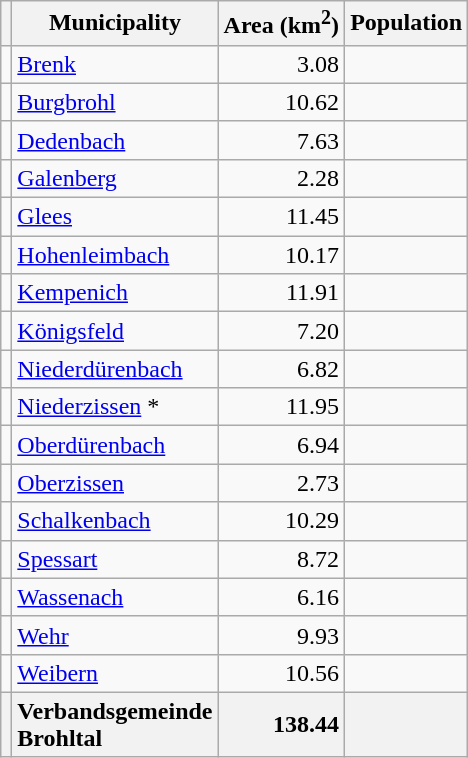<table class="wikitable sortable" style="text-align:right;">
<tr>
<th class="unsortable"></th>
<th>Municipality</th>
<th>Area (km<sup>2</sup>)</th>
<th>Population</th>
</tr>
<tr>
<td></td>
<td style="text-align:left;"><a href='#'>Brenk</a></td>
<td>3.08</td>
<td></td>
</tr>
<tr>
<td></td>
<td style="text-align:left;"><a href='#'>Burgbrohl</a></td>
<td>10.62</td>
<td></td>
</tr>
<tr>
<td></td>
<td style="text-align:left;"><a href='#'>Dedenbach</a></td>
<td>7.63</td>
<td></td>
</tr>
<tr>
<td></td>
<td style="text-align:left;"><a href='#'>Galenberg</a></td>
<td>2.28</td>
<td></td>
</tr>
<tr>
<td></td>
<td style="text-align:left;"><a href='#'>Glees</a></td>
<td>11.45</td>
<td></td>
</tr>
<tr>
<td></td>
<td style="text-align:left;"><a href='#'>Hohenleimbach</a></td>
<td>10.17</td>
<td></td>
</tr>
<tr>
<td></td>
<td style="text-align:left;"><a href='#'>Kempenich</a></td>
<td>11.91</td>
<td></td>
</tr>
<tr>
<td></td>
<td style="text-align:left;"><a href='#'>Königsfeld</a></td>
<td>7.20</td>
<td></td>
</tr>
<tr>
<td></td>
<td style="text-align:left;"><a href='#'>Niederdürenbach</a></td>
<td>6.82</td>
<td></td>
</tr>
<tr>
<td></td>
<td style="text-align:left;"><a href='#'>Niederzissen</a> *</td>
<td>11.95</td>
<td></td>
</tr>
<tr>
<td></td>
<td style="text-align:left;"><a href='#'>Oberdürenbach</a></td>
<td>6.94</td>
<td></td>
</tr>
<tr>
<td></td>
<td style="text-align:left;"><a href='#'>Oberzissen</a></td>
<td>2.73</td>
<td></td>
</tr>
<tr>
<td></td>
<td style="text-align:left;"><a href='#'>Schalkenbach</a></td>
<td>10.29</td>
<td></td>
</tr>
<tr>
<td></td>
<td style="text-align:left;"><a href='#'>Spessart</a></td>
<td>8.72</td>
<td></td>
</tr>
<tr>
<td></td>
<td style="text-align:left;"><a href='#'>Wassenach</a></td>
<td>6.16</td>
<td></td>
</tr>
<tr>
<td></td>
<td style="text-align:left;"><a href='#'>Wehr</a></td>
<td>9.93</td>
<td></td>
</tr>
<tr>
<td></td>
<td style="text-align:left;"><a href='#'>Weibern</a></td>
<td>10.56</td>
<td></td>
</tr>
<tr>
<th></th>
<th style="text-align:left;"><strong>Verbandsgemeinde<br>Brohltal</strong></th>
<th style="text-align:right;"><strong>138.44</strong></th>
<th style="text-align:right;"><strong></strong></th>
</tr>
</table>
